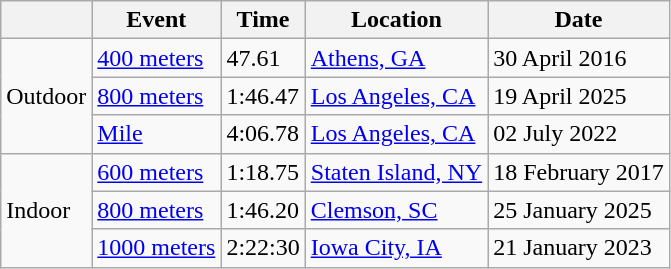<table class="wikitable">
<tr>
<th></th>
<th>Event</th>
<th>Time</th>
<th>Location</th>
<th>Date</th>
</tr>
<tr>
<td rowspan="3">Outdoor</td>
<td><a href='#'>400 meters</a></td>
<td>47.61</td>
<td><a href='#'>Athens, GA</a></td>
<td>30 April 2016</td>
</tr>
<tr>
<td><a href='#'>800 meters</a></td>
<td>1:46.47</td>
<td><a href='#'>Los Angeles, CA</a></td>
<td>19 April 2025</td>
</tr>
<tr>
<td><a href='#'>Mile</a></td>
<td>4:06.78</td>
<td><a href='#'>Los Angeles, CA</a></td>
<td>02 July 2022</td>
</tr>
<tr>
<td rowspan="3">Indoor</td>
<td><a href='#'>600 meters</a></td>
<td>1:18.75</td>
<td><a href='#'>Staten Island, NY</a></td>
<td>18 February 2017</td>
</tr>
<tr>
<td><a href='#'>800 meters</a></td>
<td>1:46.20</td>
<td><a href='#'>Clemson, SC</a></td>
<td>25 January 2025</td>
</tr>
<tr>
<td><a href='#'>1000 meters</a></td>
<td>2:22:30</td>
<td><a href='#'>Iowa City, IA</a></td>
<td>21 January 2023</td>
</tr>
</table>
